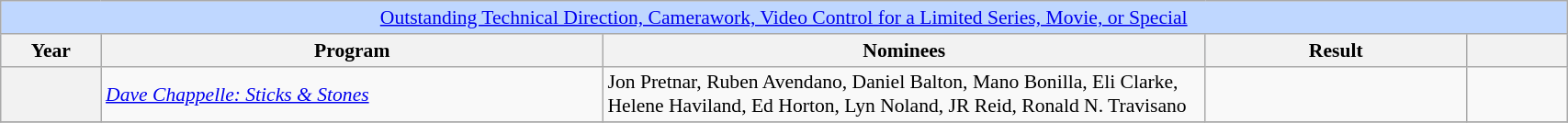<table class="wikitable plainrowheaders" style="font-size: 90%" width=90%>
<tr ---- bgcolor="#bfd7ff">
<td colspan=6 align=center><a href='#'>Outstanding Technical Direction, Camerawork, Video Control for a Limited Series, Movie, or Special</a></td>
</tr>
<tr ---- bgcolor="#ebf5ff">
<th width="5%">Year</th>
<th width="25%">Program</th>
<th width="30%">Nominees</th>
<th width="13%">Result</th>
<th width="5%"></th>
</tr>
<tr>
<th scope=row></th>
<td><em><a href='#'>Dave Chappelle: Sticks & Stones</a></em></td>
<td>Jon Pretnar, Ruben Avendano, Daniel Balton, Mano Bonilla, Eli Clarke, Helene Haviland, Ed Horton, Lyn Noland, JR Reid, Ronald N. Travisano</td>
<td></td>
<td></td>
</tr>
<tr>
</tr>
</table>
